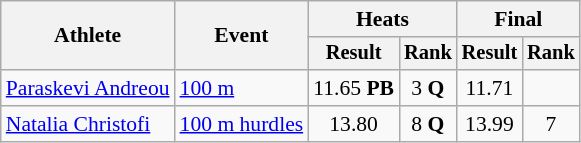<table class="wikitable" style="font-size:90%">
<tr>
<th rowspan=2>Athlete</th>
<th rowspan=2>Event</th>
<th colspan=2>Heats</th>
<th colspan=2>Final</th>
</tr>
<tr style="font-size:95%">
<th>Result</th>
<th>Rank</th>
<th>Result</th>
<th>Rank</th>
</tr>
<tr align=center>
<td align=left><a href='#'>Paraskevi Andreou</a></td>
<td align=left><a href='#'>100 m</a></td>
<td>11.65 <strong>PB</strong></td>
<td>3 <strong>Q</strong></td>
<td>11.71</td>
<td></td>
</tr>
<tr align=center>
<td align=left><a href='#'>Natalia Christofi</a></td>
<td align=left><a href='#'>100 m hurdles</a></td>
<td>13.80</td>
<td>8 <strong>Q</strong></td>
<td>13.99</td>
<td>7</td>
</tr>
</table>
